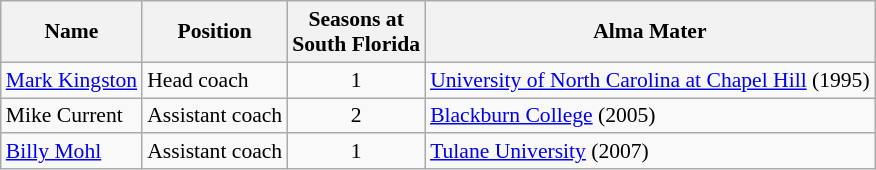<table class="wikitable" border="1" style="font-size:90%;">
<tr>
<th>Name</th>
<th>Position</th>
<th>Seasons at<br>South Florida</th>
<th>Alma Mater</th>
</tr>
<tr>
<td><a href='#'>Mark Kingston</a></td>
<td>Head coach</td>
<td align=center>1</td>
<td><a href='#'>University of North Carolina at Chapel Hill</a> (1995)</td>
</tr>
<tr>
<td>Mike Current</td>
<td>Assistant coach</td>
<td align=center>2</td>
<td><a href='#'>Blackburn College</a> (2005)</td>
</tr>
<tr>
<td><a href='#'>Billy Mohl</a></td>
<td>Assistant coach</td>
<td align=center>1</td>
<td><a href='#'>Tulane University</a> (2007)</td>
</tr>
</table>
